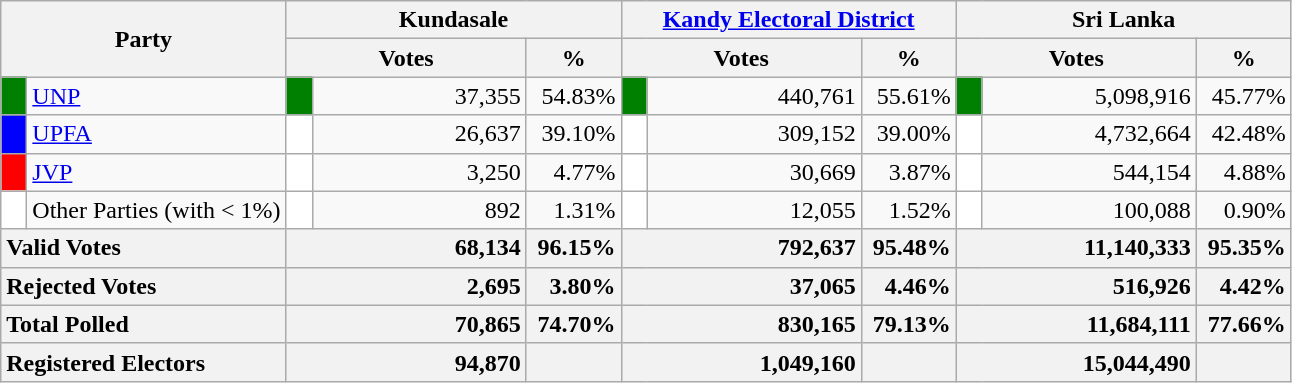<table class="wikitable">
<tr>
<th colspan="2" width="144px"rowspan="2">Party</th>
<th colspan="3" width="216px">Kundasale</th>
<th colspan="3" width="216px"><a href='#'>Kandy Electoral District</a></th>
<th colspan="3" width="216px">Sri Lanka</th>
</tr>
<tr>
<th colspan="2" width="144px">Votes</th>
<th>%</th>
<th colspan="2" width="144px">Votes</th>
<th>%</th>
<th colspan="2" width="144px">Votes</th>
<th>%</th>
</tr>
<tr>
<td style="background-color:green;" width="10px"></td>
<td style="text-align:left;"><a href='#'>UNP</a></td>
<td style="background-color:green;" width="10px"></td>
<td style="text-align:right;">37,355</td>
<td style="text-align:right;">54.83%</td>
<td style="background-color:green;" width="10px"></td>
<td style="text-align:right;">440,761</td>
<td style="text-align:right;">55.61%</td>
<td style="background-color:green;" width="10px"></td>
<td style="text-align:right;">5,098,916</td>
<td style="text-align:right;">45.77%</td>
</tr>
<tr>
<td style="background-color:blue;" width="10px"></td>
<td style="text-align:left;"><a href='#'>UPFA</a></td>
<td style="background-color:white;" width="10px"></td>
<td style="text-align:right;">26,637</td>
<td style="text-align:right;">39.10%</td>
<td style="background-color:white;" width="10px"></td>
<td style="text-align:right;">309,152</td>
<td style="text-align:right;">39.00%</td>
<td style="background-color:white;" width="10px"></td>
<td style="text-align:right;">4,732,664</td>
<td style="text-align:right;">42.48%</td>
</tr>
<tr>
<td style="background-color:red;" width="10px"></td>
<td style="text-align:left;"><a href='#'>JVP</a></td>
<td style="background-color:white;" width="10px"></td>
<td style="text-align:right;">3,250</td>
<td style="text-align:right;">4.77%</td>
<td style="background-color:white;" width="10px"></td>
<td style="text-align:right;">30,669</td>
<td style="text-align:right;">3.87%</td>
<td style="background-color:white;" width="10px"></td>
<td style="text-align:right;">544,154</td>
<td style="text-align:right;">4.88%</td>
</tr>
<tr>
<td style="background-color:white;" width="10px"></td>
<td style="text-align:left;">Other Parties (with < 1%)</td>
<td style="background-color:white;" width="10px"></td>
<td style="text-align:right;">892</td>
<td style="text-align:right;">1.31%</td>
<td style="background-color:white;" width="10px"></td>
<td style="text-align:right;">12,055</td>
<td style="text-align:right;">1.52%</td>
<td style="background-color:white;" width="10px"></td>
<td style="text-align:right;">100,088</td>
<td style="text-align:right;">0.90%</td>
</tr>
<tr>
<th colspan="2" width="144px"style="text-align:left;">Valid Votes</th>
<th style="text-align:right;"colspan="2" width="144px">68,134</th>
<th style="text-align:right;">96.15%</th>
<th style="text-align:right;"colspan="2" width="144px">792,637</th>
<th style="text-align:right;">95.48%</th>
<th style="text-align:right;"colspan="2" width="144px">11,140,333</th>
<th style="text-align:right;">95.35%</th>
</tr>
<tr>
<th colspan="2" width="144px"style="text-align:left;">Rejected Votes</th>
<th style="text-align:right;"colspan="2" width="144px">2,695</th>
<th style="text-align:right;">3.80%</th>
<th style="text-align:right;"colspan="2" width="144px">37,065</th>
<th style="text-align:right;">4.46%</th>
<th style="text-align:right;"colspan="2" width="144px">516,926</th>
<th style="text-align:right;">4.42%</th>
</tr>
<tr>
<th colspan="2" width="144px"style="text-align:left;">Total Polled</th>
<th style="text-align:right;"colspan="2" width="144px">70,865</th>
<th style="text-align:right;">74.70%</th>
<th style="text-align:right;"colspan="2" width="144px">830,165</th>
<th style="text-align:right;">79.13%</th>
<th style="text-align:right;"colspan="2" width="144px">11,684,111</th>
<th style="text-align:right;">77.66%</th>
</tr>
<tr>
<th colspan="2" width="144px"style="text-align:left;">Registered Electors</th>
<th style="text-align:right;"colspan="2" width="144px">94,870</th>
<th></th>
<th style="text-align:right;"colspan="2" width="144px">1,049,160</th>
<th></th>
<th style="text-align:right;"colspan="2" width="144px">15,044,490</th>
<th></th>
</tr>
</table>
